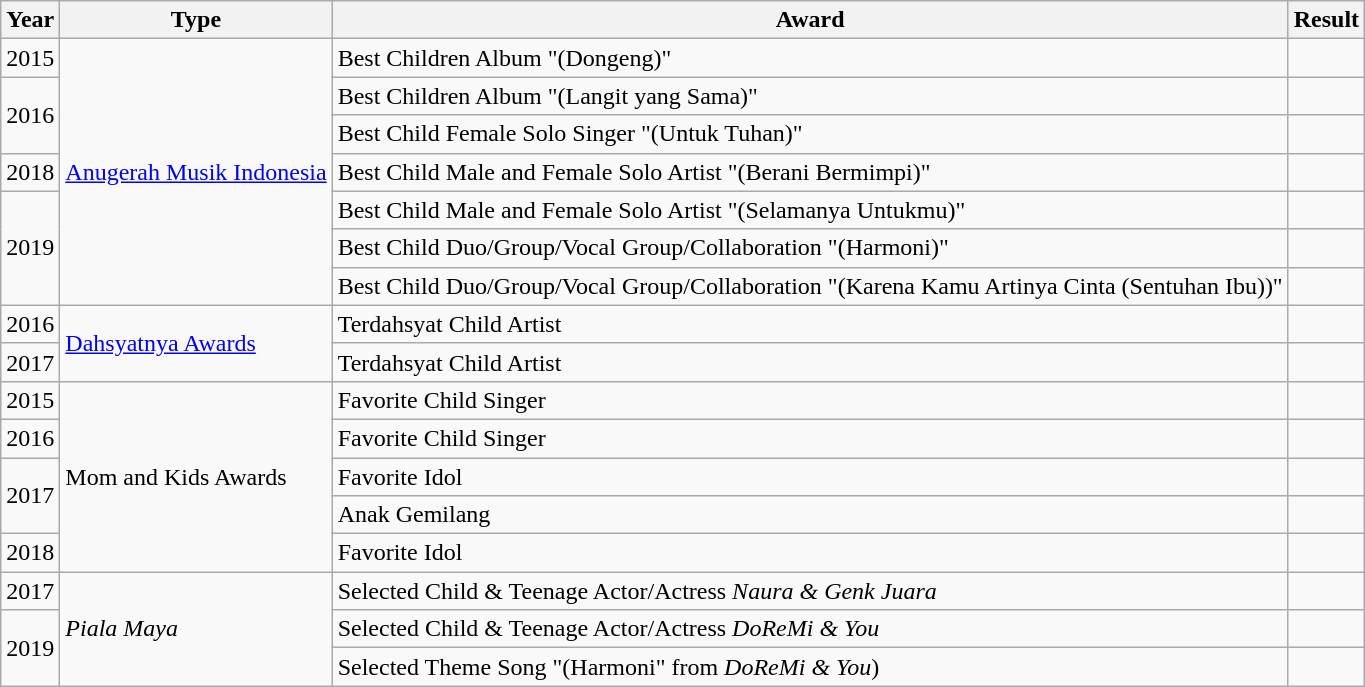<table class="wikitable">
<tr>
<th>Year</th>
<th>Type</th>
<th>Award</th>
<th>Result</th>
</tr>
<tr>
<td rowspan="1">2015</td>
<td rowspan="7"><a href='#'>Anugerah Musik Indonesia</a></td>
<td>Best Children Album "(Dongeng)"</td>
<td></td>
</tr>
<tr>
<td rowspan="2">2016</td>
<td>Best Children Album "(Langit yang Sama)"</td>
<td></td>
</tr>
<tr>
<td>Best Child Female Solo Singer "(Untuk Tuhan)"</td>
<td></td>
</tr>
<tr>
<td rowspan="1">2018</td>
<td>Best Child Male and Female Solo Artist "(Berani Bermimpi)"</td>
<td></td>
</tr>
<tr>
<td rowspan="3">2019</td>
<td>Best Child Male and Female Solo Artist "(Selamanya Untukmu)"</td>
<td></td>
</tr>
<tr>
<td>Best Child Duo/Group/Vocal Group/Collaboration "(Harmoni)" </td>
<td></td>
</tr>
<tr>
<td>Best Child Duo/Group/Vocal Group/Collaboration "(Karena Kamu Artinya Cinta (Sentuhan Ibu))" </td>
<td></td>
</tr>
<tr>
<td rowspan="1">2016</td>
<td rowspan="2"><a href='#'>Dahsyatnya Awards</a></td>
<td>Terdahsyat Child Artist</td>
<td></td>
</tr>
<tr>
<td rowspan="1">2017</td>
<td>Terdahsyat Child Artist</td>
<td></td>
</tr>
<tr>
<td rowspan="1">2015</td>
<td rowspan="5">Mom and Kids Awards</td>
<td>Favorite Child Singer</td>
<td></td>
</tr>
<tr>
<td rowspan="1">2016</td>
<td>Favorite Child Singer</td>
<td></td>
</tr>
<tr>
<td rowspan="2">2017</td>
<td>Favorite Idol</td>
<td></td>
</tr>
<tr>
<td>Anak Gemilang</td>
<td></td>
</tr>
<tr>
<td rowspan="1">2018</td>
<td>Favorite Idol</td>
<td></td>
</tr>
<tr>
<td rowspan="1">2017</td>
<td rowspan="3"><em>Piala Maya</em></td>
<td>Selected Child & Teenage Actor/Actress <em>Naura & Genk Juara</em></td>
<td></td>
</tr>
<tr>
<td rowspan="2">2019</td>
<td>Selected Child & Teenage Actor/Actress <em>DoReMi & You</em></td>
<td></td>
</tr>
<tr>
<td>Selected Theme Song "(Harmoni" from <em>DoReMi & You</em>) </td>
<td></td>
</tr>
</table>
